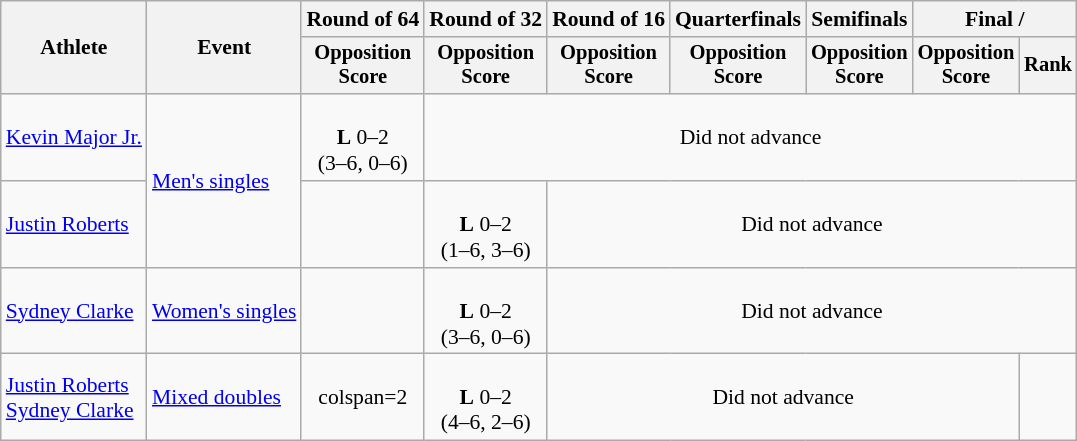<table class=wikitable style="font-size:90%">
<tr>
<th rowspan="2">Athlete</th>
<th rowspan="2">Event</th>
<th>Round of 64</th>
<th>Round of 32</th>
<th>Round of 16</th>
<th>Quarterfinals</th>
<th>Semifinals</th>
<th colspan=2>Final / </th>
</tr>
<tr style="font-size:95%">
<th>Opposition<br>Score</th>
<th>Opposition<br>Score</th>
<th>Opposition<br>Score</th>
<th>Opposition<br>Score</th>
<th>Opposition<br>Score</th>
<th>Opposition<br>Score</th>
<th>Rank</th>
</tr>
<tr align=center>
<td align=left><a href='#'>Kevin Major Jr.</a></td>
<td align=left rowspan=2><a href='#'>Men's singles</a></td>
<td><br><strong>L</strong> 0–2<br>(3–6, 0–6)</td>
<td colspan=6>Did not advance</td>
</tr>
<tr align=center>
<td align=left><a href='#'>Justin Roberts</a></td>
<td></td>
<td><br><strong>L</strong> 0–2<br>(1–6, 3–6)</td>
<td colspan=5>Did not advance</td>
</tr>
<tr align=center>
<td align=left><a href='#'>Sydney Clarke</a></td>
<td align=left><a href='#'>Women's singles</a></td>
<td></td>
<td><br><strong>L</strong> 0–2<br>(3–6, 0–6)</td>
<td colspan=5>Did not advance</td>
</tr>
<tr align=center>
<td align=left><a href='#'>Justin Roberts</a><br><a href='#'>Sydney Clarke</a></td>
<td align=left><a href='#'>Mixed doubles</a></td>
<td>colspan=2 </td>
<td><br><strong>L</strong> 0–2 <br>(4–6, 2–6)</td>
<td colspan=4>Did not advance</td>
</tr>
</table>
